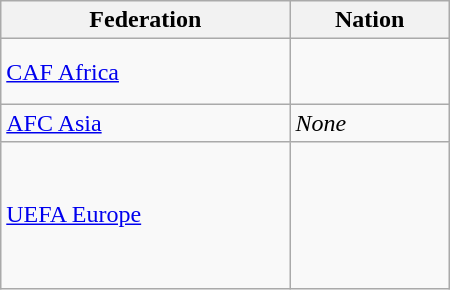<table class="wikitable" style="width:300px;">
<tr>
<th>Federation</th>
<th>Nation</th>
</tr>
<tr>
<td><a href='#'>CAF Africa</a></td>
<td><br><br></td>
</tr>
<tr>
<td><a href='#'>AFC Asia</a></td>
<td><em>None</em></td>
</tr>
<tr>
<td><a href='#'>UEFA Europe</a></td>
<td><br><br><br><br> <em></em><br></td>
</tr>
</table>
